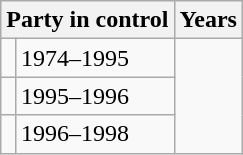<table class="wikitable">
<tr>
<th colspan="2">Party in control</th>
<th>Years</th>
</tr>
<tr>
<td></td>
<td>1974–1995</td>
</tr>
<tr>
<td></td>
<td>1995–1996</td>
</tr>
<tr>
<td></td>
<td>1996–1998</td>
</tr>
</table>
